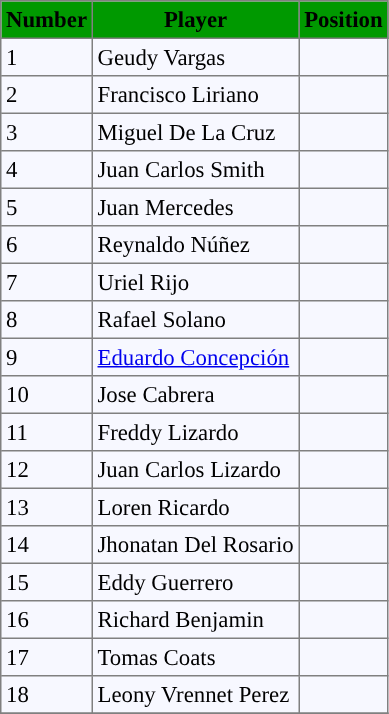<table bgcolor="#f7f8ff" cellpadding="3" cellspacing="0" border="1" style="font-size: 95%; border: gray solid 1px; border-collapse: collapse;">
<tr bgcolor="#009900">
<td align=center><strong>Number</strong></td>
<td align=center><strong>Player</strong></td>
<td align=center><strong>Position</strong></td>
</tr>
<tr align=left>
<td>1</td>
<td> Geudy Vargas</td>
<td></td>
</tr>
<tr align=left>
<td>2</td>
<td> Francisco Liriano</td>
<td></td>
</tr>
<tr align="left">
<td>3</td>
<td> Miguel De La Cruz</td>
<td></td>
</tr>
<tr align="left">
<td>4</td>
<td> Juan Carlos Smith</td>
<td></td>
</tr>
<tr align="left">
<td>5</td>
<td> Juan Mercedes</td>
<td></td>
</tr>
<tr align="left">
<td>6</td>
<td> Reynaldo Núñez</td>
<td></td>
</tr>
<tr align="left">
<td>7</td>
<td> Uriel Rijo</td>
<td></td>
</tr>
<tr align="left">
<td>8</td>
<td> Rafael Solano</td>
<td></td>
</tr>
<tr align="left">
<td>9</td>
<td> <a href='#'>Eduardo Concepción</a></td>
<td></td>
</tr>
<tr align="left">
<td>10</td>
<td> Jose Cabrera</td>
<td></td>
</tr>
<tr align="left">
<td>11</td>
<td> Freddy Lizardo</td>
<td></td>
</tr>
<tr align="left">
<td>12</td>
<td> Juan Carlos Lizardo</td>
<td></td>
</tr>
<tr align="left">
<td>13</td>
<td> Loren Ricardo</td>
<td></td>
</tr>
<tr align="left">
<td>14</td>
<td> Jhonatan Del Rosario</td>
<td></td>
</tr>
<tr align="left">
<td>15</td>
<td> Eddy Guerrero</td>
<td></td>
</tr>
<tr align="left">
<td>16</td>
<td> Richard Benjamin</td>
<td></td>
</tr>
<tr align="left">
<td>17</td>
<td> Tomas Coats</td>
<td></td>
</tr>
<tr align="left">
<td>18</td>
<td> Leony Vrennet Perez</td>
<td></td>
</tr>
<tr align="left">
</tr>
</table>
